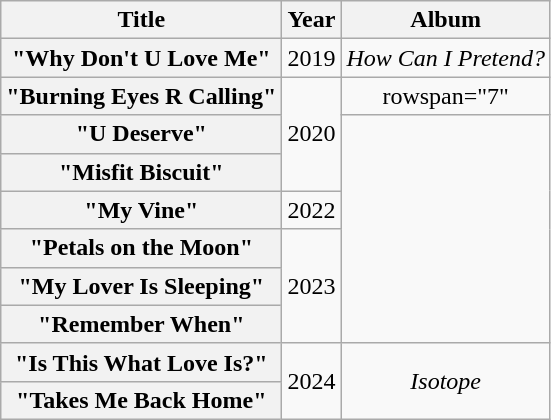<table class="wikitable plainrowheaders" style="text-align:center">
<tr>
<th>Title</th>
<th>Year</th>
<th>Album</th>
</tr>
<tr>
<th scope="row">"Why Don't U Love Me"</th>
<td>2019</td>
<td rowspan="1"><em>How Can I Pretend?</em></td>
</tr>
<tr>
<th scope="row">"Burning Eyes R Calling"</th>
<td rowspan="3">2020</td>
<td>rowspan="7" </td>
</tr>
<tr>
<th scope="row">"U Deserve"</th>
</tr>
<tr>
<th scope="row">"Misfit Biscuit"</th>
</tr>
<tr>
<th scope="row">"My Vine"</th>
<td>2022</td>
</tr>
<tr>
<th scope="row">"Petals on the Moon"</th>
<td rowspan="3">2023</td>
</tr>
<tr>
<th scope="row">"My Lover Is Sleeping"</th>
</tr>
<tr>
<th scope="row">"Remember When"</th>
</tr>
<tr>
<th scope="row">"Is This What Love Is?"</th>
<td rowspan="2">2024</td>
<td rowspan="2"><em> Isotope</em></td>
</tr>
<tr>
<th scope="row">"Takes Me Back Home"</th>
</tr>
</table>
